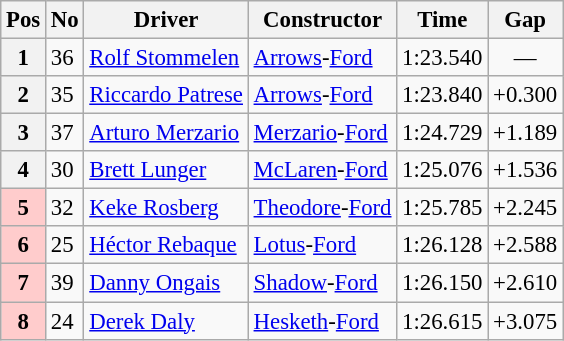<table class="wikitable sortable" style="font-size: 95%;">
<tr>
<th>Pos</th>
<th>No</th>
<th>Driver</th>
<th>Constructor</th>
<th>Time</th>
<th>Gap</th>
</tr>
<tr>
<th>1</th>
<td>36</td>
<td> <a href='#'>Rolf Stommelen</a></td>
<td><a href='#'>Arrows</a>-<a href='#'>Ford</a></td>
<td>1:23.540</td>
<td align="center">—</td>
</tr>
<tr>
<th>2</th>
<td>35</td>
<td> <a href='#'>Riccardo Patrese</a></td>
<td><a href='#'>Arrows</a>-<a href='#'>Ford</a></td>
<td>1:23.840</td>
<td>+0.300</td>
</tr>
<tr>
<th>3</th>
<td>37</td>
<td> <a href='#'>Arturo Merzario</a></td>
<td><a href='#'>Merzario</a>-<a href='#'>Ford</a></td>
<td>1:24.729</td>
<td>+1.189</td>
</tr>
<tr>
<th>4</th>
<td>30</td>
<td> <a href='#'>Brett Lunger</a></td>
<td><a href='#'>McLaren</a>-<a href='#'>Ford</a></td>
<td>1:25.076</td>
<td>+1.536</td>
</tr>
<tr>
<th style="background:#ffcccc;">5</th>
<td>32</td>
<td> <a href='#'>Keke Rosberg</a></td>
<td><a href='#'>Theodore</a>-<a href='#'>Ford</a></td>
<td>1:25.785</td>
<td>+2.245</td>
</tr>
<tr>
<th style="background:#ffcccc;">6</th>
<td>25</td>
<td> <a href='#'>Héctor Rebaque</a></td>
<td><a href='#'>Lotus</a>-<a href='#'>Ford</a></td>
<td>1:26.128</td>
<td>+2.588</td>
</tr>
<tr>
<th style="background:#ffcccc;">7</th>
<td>39</td>
<td> <a href='#'>Danny Ongais</a></td>
<td><a href='#'>Shadow</a>-<a href='#'>Ford</a></td>
<td>1:26.150</td>
<td>+2.610</td>
</tr>
<tr>
<th style="background:#ffcccc;">8</th>
<td>24</td>
<td> <a href='#'>Derek Daly</a></td>
<td><a href='#'>Hesketh</a>-<a href='#'>Ford</a></td>
<td>1:26.615</td>
<td>+3.075</td>
</tr>
</table>
